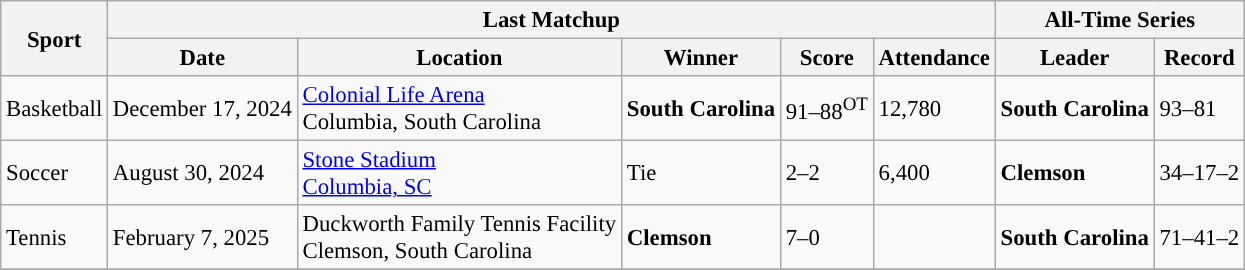<table class="wikitable" style="text-align:left; font-size: 95%;">
<tr>
<th rowspan=2>Sport</th>
<th colspan=5>Last Matchup</th>
<th colspan=2>All-Time Series</th>
</tr>
<tr>
<th>Date</th>
<th>Location</th>
<th>Winner</th>
<th>Score</th>
<th>Attendance</th>
<th>Leader</th>
<th>Record</th>
</tr>
<tr>
<td>Basketball</td>
<td>December 17, 2024</td>
<td><a href='#'>Colonial Life Arena</a><br>Columbia, South Carolina</td>
<td style=><strong>South Carolina</strong></td>
<td>91–88<sup>OT</sup></td>
<td>12,780</td>
<td><strong>South Carolina</strong></td>
<td>93–81</td>
</tr>
<tr>
<td>Soccer</td>
<td>August 30, 2024</td>
<td><a href='#'>Stone Stadium</a><br><a href='#'>Columbia, SC</a></td>
<td>Tie</td>
<td>2–2</td>
<td>6,400</td>
<td style=><strong>Clemson</strong></td>
<td>34–17–2</td>
</tr>
<tr>
<td>Tennis</td>
<td>February 7, 2025</td>
<td>Duckworth Family Tennis Facility<br>Clemson, South Carolina</td>
<td style=><strong>Clemson</strong></td>
<td>7–0</td>
<td></td>
<td><strong>South Carolina</strong></td>
<td>71–41–2</td>
</tr>
<tr>
</tr>
</table>
